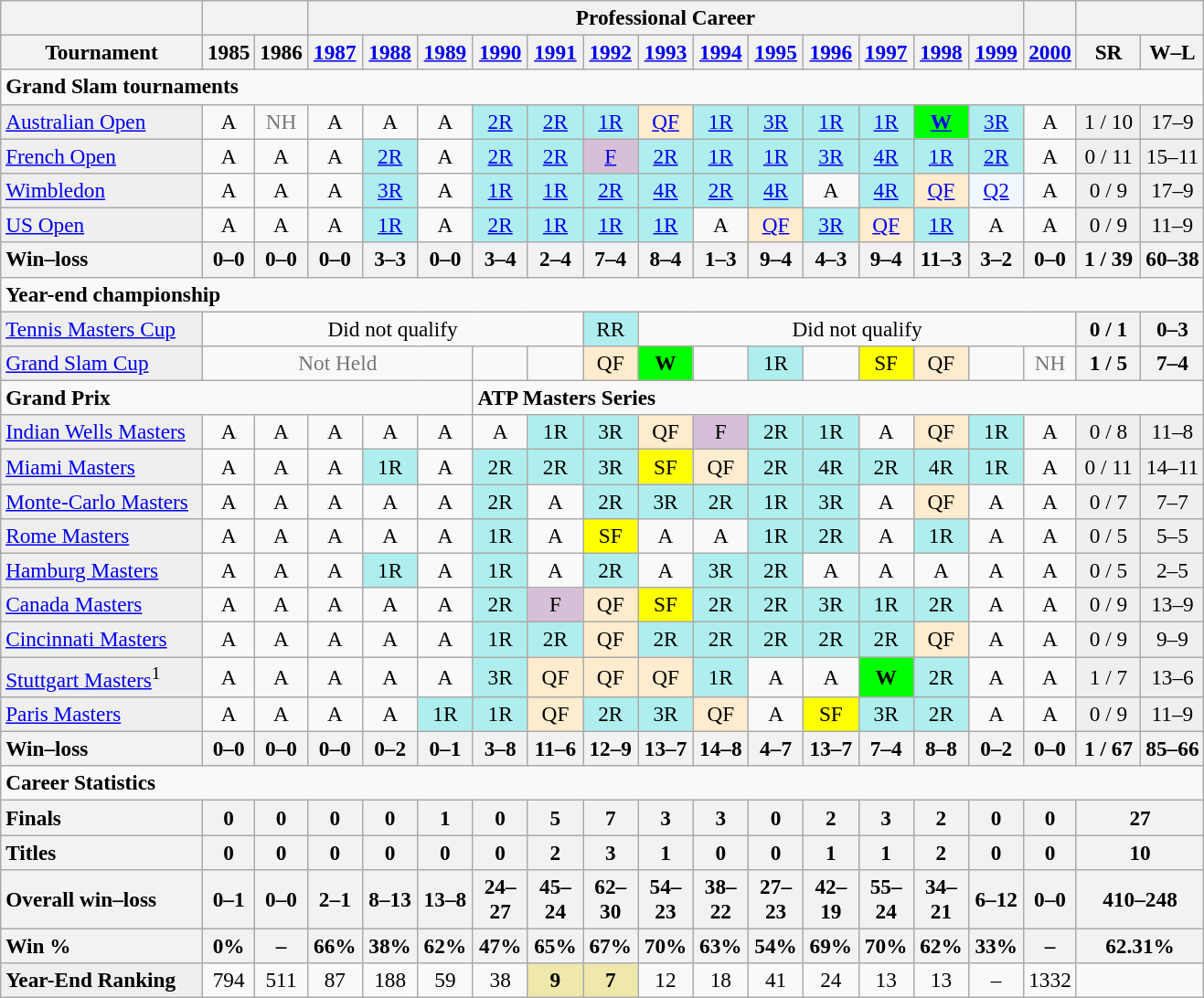<table class="wikitable" style="text-align:center;font-size:97%">
<tr>
<th></th>
<th colspan="2"></th>
<th colspan="13">Professional Career</th>
<th></th>
<th colspan="2"></th>
</tr>
<tr>
<th width=140>Tournament</th>
<th width=10>1985</th>
<th width="10">1986</th>
<th width="33"><a href='#'>1987</a></th>
<th width="33"><a href='#'>1988</a></th>
<th width="33"><a href='#'>1989</a></th>
<th width="33"><a href='#'>1990</a></th>
<th width="33"><a href='#'>1991</a></th>
<th width="33"><a href='#'>1992</a></th>
<th width="33"><a href='#'>1993</a></th>
<th width="33"><a href='#'>1994</a></th>
<th width="33"><a href='#'>1995</a></th>
<th width="33"><a href='#'>1996</a></th>
<th width="33"><a href='#'>1997</a></th>
<th width="33"><a href='#'>1998</a></th>
<th width="33"><a href='#'>1999</a></th>
<th width="10"><a href='#'>2000</a></th>
<th width="40">SR</th>
<th>W–L</th>
</tr>
<tr>
<td colspan="19" style="text-align:left;"><strong>Grand Slam tournaments</strong></td>
</tr>
<tr>
<td style="background:#efefef; text-align:left;"><a href='#'>Australian Open</a></td>
<td>A</td>
<td style="color:#767676">NH</td>
<td>A</td>
<td>A</td>
<td>A</td>
<td style="background:#afeeee;"><a href='#'>2R</a></td>
<td style="background:#afeeee;"><a href='#'>2R</a></td>
<td style="background:#afeeee;"><a href='#'>1R</a></td>
<td style="background:#ffebcd;"><a href='#'>QF</a></td>
<td style="background:#afeeee;"><a href='#'>1R</a></td>
<td style="background:#afeeee;"><a href='#'>3R</a></td>
<td style="background:#afeeee;"><a href='#'>1R</a></td>
<td style="background:#afeeee;"><a href='#'>1R</a></td>
<td bgcolor="lime"><a href='#'><strong>W</strong></a></td>
<td style="background:#afeeee;"><a href='#'>3R</a></td>
<td>A</td>
<td style="background:#efefef;">1 / 10</td>
<td style="background:#efefef;">17–9</td>
</tr>
<tr>
<td style="background:#efefef; text-align:left;"><a href='#'>French Open</a></td>
<td>A</td>
<td>A</td>
<td>A</td>
<td style="background:#afeeee;"><a href='#'>2R</a></td>
<td>A</td>
<td style="background:#afeeee;"><a href='#'>2R</a></td>
<td style="background:#afeeee;"><a href='#'>2R</a></td>
<td style="background:thistle;"><a href='#'>F</a></td>
<td style="background:#afeeee;"><a href='#'>2R</a></td>
<td style="background:#afeeee;"><a href='#'>1R</a></td>
<td style="background:#afeeee;"><a href='#'>1R</a></td>
<td style="background:#afeeee;"><a href='#'>3R</a></td>
<td style="background:#afeeee;"><a href='#'>4R</a></td>
<td style="background:#afeeee;"><a href='#'>1R</a></td>
<td style="background:#afeeee;"><a href='#'>2R</a></td>
<td>A</td>
<td style="background:#efefef;">0 / 11</td>
<td style="background:#efefef;">15–11</td>
</tr>
<tr>
<td style="background:#efefef; text-align:left;"><a href='#'>Wimbledon</a></td>
<td>A</td>
<td>A</td>
<td>A</td>
<td style="background:#afeeee;"><a href='#'>3R</a></td>
<td>A</td>
<td style="background:#afeeee;"><a href='#'>1R</a></td>
<td style="background:#afeeee;"><a href='#'>1R</a></td>
<td style="background:#afeeee;"><a href='#'>2R</a></td>
<td style="background:#afeeee;"><a href='#'>4R</a></td>
<td style="background:#afeeee;"><a href='#'>2R</a></td>
<td style="background:#afeeee;"><a href='#'>4R</a></td>
<td>A</td>
<td style="background:#afeeee;"><a href='#'>4R</a></td>
<td style="background:#ffebcd;"><a href='#'>QF</a></td>
<td bgcolor=f0f8ff><a href='#'>Q2</a></td>
<td>A</td>
<td style="background:#efefef;">0 / 9</td>
<td style="background:#efefef;">17–9</td>
</tr>
<tr>
<td style="background:#efefef; text-align:left;"><a href='#'>US Open</a></td>
<td>A</td>
<td>A</td>
<td>A</td>
<td style="background:#afeeee;"><a href='#'>1R</a></td>
<td>A</td>
<td style="background:#afeeee;"><a href='#'>2R</a></td>
<td style="background:#afeeee;"><a href='#'>1R</a></td>
<td style="background:#afeeee;"><a href='#'>1R</a></td>
<td style="background:#afeeee;"><a href='#'>1R</a></td>
<td>A</td>
<td style="background:#ffebcd;"><a href='#'>QF</a></td>
<td style="background:#afeeee;"><a href='#'>3R</a></td>
<td style="background:#ffebcd;"><a href='#'>QF</a></td>
<td style="background:#afeeee;"><a href='#'>1R</a></td>
<td>A</td>
<td>A</td>
<td style="background:#efefef;">0 / 9</td>
<td style="background:#efefef;">11–9</td>
</tr>
<tr>
<th style="text-align:left">Win–loss</th>
<th>0–0</th>
<th>0–0</th>
<th>0–0</th>
<th>3–3</th>
<th>0–0</th>
<th>3–4</th>
<th>2–4</th>
<th>7–4</th>
<th>8–4</th>
<th>1–3</th>
<th>9–4</th>
<th>4–3</th>
<th>9–4</th>
<th>11–3</th>
<th>3–2</th>
<th>0–0</th>
<th>1 / 39</th>
<th>60–38</th>
</tr>
<tr>
<td colspan="19" align=left><strong>Year-end championship</strong></td>
</tr>
<tr>
<td style="background:#efefef; text-align:left;"><a href='#'>Tennis Masters Cup</a></td>
<td colspan="7">Did not qualify</td>
<td style="background:#afeeee;">RR</td>
<td colspan="8">Did not qualify</td>
<th>0 / 1</th>
<th>0–3</th>
</tr>
<tr>
<td style="background:#efefef; text-align:left;"><a href='#'>Grand Slam Cup</a></td>
<td colspan="5"  style="color:#767676">Not Held</td>
<td></td>
<td></td>
<td style="background:#ffebcd;">QF</td>
<td bgcolor="lime"><strong>W</strong></td>
<td></td>
<td style="background:#afeeee;">1R</td>
<td></td>
<td style="background:yellow;">SF</td>
<td style="background:#ffebcd;">QF</td>
<td></td>
<td style="color:#767676">NH</td>
<th>1 / 5</th>
<th>7–4</th>
</tr>
<tr>
<td colspan="6" align=left><strong>Grand Prix</strong></td>
<td colspan="13" style="text-align:left;"><strong>ATP Masters Series</strong></td>
</tr>
<tr>
<td style="background:#efefef; text-align:left;"><a href='#'>Indian Wells Masters</a></td>
<td>A</td>
<td>A</td>
<td>A</td>
<td>A</td>
<td>A</td>
<td>A</td>
<td style="background:#afeeee;">1R</td>
<td style="background:#afeeee;">3R</td>
<td style="background:#ffebcd;">QF</td>
<td style="background:thistle;">F</td>
<td style="background:#afeeee;">2R</td>
<td style="background:#afeeee;">1R</td>
<td>A</td>
<td style="background:#ffebcd;">QF</td>
<td style="background:#afeeee;">1R</td>
<td>A</td>
<td style="background:#efefef;">0 / 8</td>
<td style="background:#efefef;">11–8</td>
</tr>
<tr>
<td style="background:#efefef; text-align:left;"><a href='#'>Miami Masters</a></td>
<td>A</td>
<td>A</td>
<td>A</td>
<td style="background:#afeeee;">1R</td>
<td>A</td>
<td style="background:#afeeee;">2R</td>
<td style="background:#afeeee;">2R</td>
<td style="background:#afeeee;">3R</td>
<td style="background:yellow;">SF</td>
<td style="background:#ffebcd;">QF</td>
<td style="background:#afeeee;">2R</td>
<td style="background:#afeeee;">4R</td>
<td style="background:#afeeee;">2R</td>
<td style="background:#afeeee;">4R</td>
<td style="background:#afeeee;">1R</td>
<td>A</td>
<td style="background:#efefef;">0 / 11</td>
<td style="background:#efefef;">14–11</td>
</tr>
<tr>
<td style="background:#efefef; text-align:left;"><a href='#'>Monte-Carlo Masters</a></td>
<td>A</td>
<td>A</td>
<td>A</td>
<td>A</td>
<td>A</td>
<td style="background:#afeeee;">2R</td>
<td>A</td>
<td style="background:#afeeee;">2R</td>
<td style="background:#afeeee;">3R</td>
<td style="background:#afeeee;">2R</td>
<td style="background:#afeeee;">1R</td>
<td style="background:#afeeee;">3R</td>
<td>A</td>
<td style="background:#ffebcd;">QF</td>
<td>A</td>
<td>A</td>
<td style="background:#efefef;">0 / 7</td>
<td style="background:#efefef;">7–7</td>
</tr>
<tr>
<td style="background:#efefef; text-align:left;"><a href='#'>Rome Masters</a></td>
<td>A</td>
<td>A</td>
<td>A</td>
<td>A</td>
<td>A</td>
<td style="background:#afeeee;">1R</td>
<td>A</td>
<td style="background:yellow;">SF</td>
<td>A</td>
<td>A</td>
<td style="background:#afeeee;">1R</td>
<td style="background:#afeeee;">2R</td>
<td>A</td>
<td style="background:#afeeee;">1R</td>
<td>A</td>
<td>A</td>
<td style="background:#efefef;">0 / 5</td>
<td style="background:#efefef;">5–5</td>
</tr>
<tr>
<td style="background:#efefef; text-align:left;"><a href='#'>Hamburg Masters</a></td>
<td>A</td>
<td>A</td>
<td>A</td>
<td style="background:#afeeee;">1R</td>
<td>A</td>
<td style="background:#afeeee;">1R</td>
<td>A</td>
<td style="background:#afeeee;">2R</td>
<td>A</td>
<td style="background:#afeeee;">3R</td>
<td style="background:#afeeee;">2R</td>
<td>A</td>
<td>A</td>
<td>A</td>
<td>A</td>
<td>A</td>
<td style="background:#efefef;">0 / 5</td>
<td style="background:#efefef;">2–5</td>
</tr>
<tr>
<td style="background:#efefef; text-align:left;"><a href='#'>Canada Masters</a></td>
<td>A</td>
<td>A</td>
<td>A</td>
<td>A</td>
<td>A</td>
<td style="background:#afeeee;">2R</td>
<td style="background:thistle;">F</td>
<td style="background:#ffebcd;">QF</td>
<td style="background:yellow;">SF</td>
<td style="background:#afeeee;">2R</td>
<td style="background:#afeeee;">2R</td>
<td style="background:#afeeee;">3R</td>
<td style="background:#afeeee;">1R</td>
<td style="background:#afeeee;">2R</td>
<td>A</td>
<td>A</td>
<td style="background:#efefef;">0 / 9</td>
<td style="background:#efefef;">13–9</td>
</tr>
<tr>
<td style="background:#efefef; text-align:left;"><a href='#'>Cincinnati Masters</a></td>
<td>A</td>
<td>A</td>
<td>A</td>
<td>A</td>
<td>A</td>
<td style="background:#afeeee;">1R</td>
<td style="background:#afeeee;">2R</td>
<td style="background:#ffebcd;">QF</td>
<td style="background:#afeeee;">2R</td>
<td style="background:#afeeee;">2R</td>
<td style="background:#afeeee;">2R</td>
<td style="background:#afeeee;">2R</td>
<td style="background:#afeeee;">2R</td>
<td style="background:#ffebcd;">QF</td>
<td>A</td>
<td>A</td>
<td style="background:#efefef;">0 / 9</td>
<td style="background:#efefef;">9–9</td>
</tr>
<tr>
<td style="background:#efefef; text-align:left;"><a href='#'>Stuttgart Masters</a><sup>1</sup></td>
<td>A</td>
<td>A</td>
<td>A</td>
<td>A</td>
<td>A</td>
<td style="background:#afeeee;">3R</td>
<td style="background:#ffebcd;">QF</td>
<td style="background:#ffebcd;">QF</td>
<td style="background:#ffebcd;">QF</td>
<td style="background:#afeeee;">1R</td>
<td>A</td>
<td>A</td>
<td bgcolor="lime"><strong>W</strong></td>
<td style="background:#afeeee;">2R</td>
<td>A</td>
<td>A</td>
<td style="background:#efefef;">1 / 7</td>
<td style="background:#efefef;">13–6</td>
</tr>
<tr>
<td style="background:#efefef; text-align:left;"><a href='#'>Paris Masters</a></td>
<td>A</td>
<td>A</td>
<td>A</td>
<td>A</td>
<td style="background:#afeeee;">1R</td>
<td style="background:#afeeee;">1R</td>
<td style="background:#ffebcd;">QF</td>
<td style="background:#afeeee;">2R</td>
<td style="background:#afeeee;">3R</td>
<td style="background:#ffebcd;">QF</td>
<td>A</td>
<td style="background:yellow;">SF</td>
<td style="background:#afeeee;">3R</td>
<td style="background:#afeeee;">2R</td>
<td>A</td>
<td>A</td>
<td style="background:#efefef;">0 / 9</td>
<td style="background:#efefef;">11–9</td>
</tr>
<tr>
<th style="text-align:left">Win–loss</th>
<th>0–0</th>
<th>0–0</th>
<th>0–0</th>
<th>0–2</th>
<th>0–1</th>
<th>3–8</th>
<th>11–6</th>
<th>12–9</th>
<th>13–7</th>
<th>14–8</th>
<th>4–7</th>
<th>13–7</th>
<th>7–4</th>
<th>8–8</th>
<th>0–2</th>
<th>0–0</th>
<th>1 / 67</th>
<th>85–66</th>
</tr>
<tr>
<td colspan="19" style="text-align:left"><strong>Career Statistics</strong></td>
</tr>
<tr>
<th style="text-align:left">Finals</th>
<th>0</th>
<th>0</th>
<th>0</th>
<th>0</th>
<th>1</th>
<th>0</th>
<th>5</th>
<th>7</th>
<th>3</th>
<th>3</th>
<th>0</th>
<th>2</th>
<th>3</th>
<th>2</th>
<th>0</th>
<th>0</th>
<th colspan="2">27</th>
</tr>
<tr>
<th style="text-align:left">Titles</th>
<th>0</th>
<th>0</th>
<th>0</th>
<th>0</th>
<th>0</th>
<th>0</th>
<th>2</th>
<th>3</th>
<th>1</th>
<th>0</th>
<th>0</th>
<th>1</th>
<th>1</th>
<th>2</th>
<th>0</th>
<th>0</th>
<th colspan="2">10</th>
</tr>
<tr>
<th style="text-align:left">Overall win–loss</th>
<th>0–1</th>
<th>0–0</th>
<th>2–1</th>
<th>8–13</th>
<th>13–8</th>
<th>24–27</th>
<th>45–24</th>
<th>62–30</th>
<th>54–23</th>
<th>38–22</th>
<th>27–23</th>
<th>42–19</th>
<th>55–24</th>
<th>34–21</th>
<th>6–12</th>
<th>0–0</th>
<th colspan="2">410–248</th>
</tr>
<tr>
<th style="text-align:left">Win %</th>
<th>0%</th>
<th>–</th>
<th>66%</th>
<th>38%</th>
<th>62%</th>
<th>47%</th>
<th>65%</th>
<th>67%</th>
<th>70%</th>
<th>63%</th>
<th>54%</th>
<th>69%</th>
<th>70%</th>
<th>62%</th>
<th>33%</th>
<th>–</th>
<th colspan="2">62.31%</th>
</tr>
<tr>
<td style="background:#efefef; text-align:left;"><strong>Year-End Ranking</strong></td>
<td>794</td>
<td>511</td>
<td>87</td>
<td>188</td>
<td>59</td>
<td>38</td>
<td style="background:#eee8aa;"><strong>9</strong></td>
<td style="background:#eee8aa;"><strong>7</strong></td>
<td>12</td>
<td>18</td>
<td>41</td>
<td>24</td>
<td>13</td>
<td>13</td>
<td>–</td>
<td>1332</td>
<td colspan="2"></td>
</tr>
</table>
